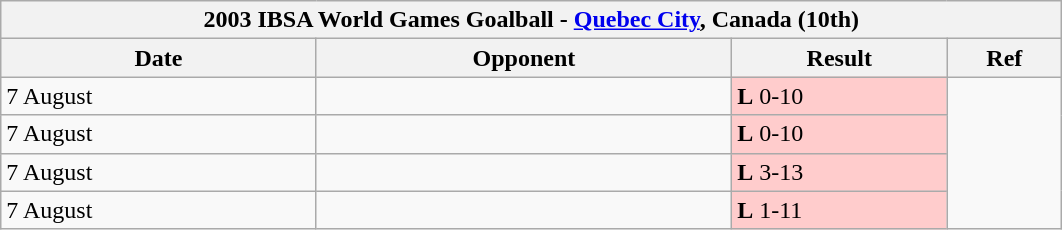<table class="wikitable">
<tr>
<th width=700 colspan=4>2003 IBSA World Games Goalball - <a href='#'>Quebec City</a>, Canada (10th)</th>
</tr>
<tr>
<th width=150>Date</th>
<th width=200>Opponent</th>
<th width=100>Result</th>
<th width=50>Ref</th>
</tr>
<tr>
<td>7 August</td>
<td></td>
<td bgcolor=#fcc><strong>L</strong> 0-10</td>
<td rowspan=4></td>
</tr>
<tr>
<td>7 August</td>
<td></td>
<td bgcolor=#fcc><strong>L</strong> 0-10</td>
</tr>
<tr>
<td>7 August</td>
<td></td>
<td bgcolor=#fcc><strong>L</strong> 3-13</td>
</tr>
<tr>
<td>7 August</td>
<td></td>
<td bgcolor=#fcc><strong>L</strong> 1-11</td>
</tr>
</table>
